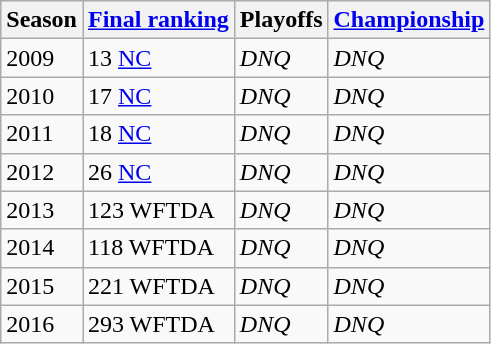<table class="wikitable sortable">
<tr>
<th>Season</th>
<th><a href='#'>Final ranking</a></th>
<th>Playoffs</th>
<th><a href='#'>Championship</a></th>
</tr>
<tr>
<td>2009</td>
<td>13 <a href='#'>NC</a></td>
<td><em>DNQ</em></td>
<td><em>DNQ</em></td>
</tr>
<tr>
<td>2010</td>
<td>17 <a href='#'>NC</a></td>
<td><em>DNQ</em></td>
<td><em>DNQ</em></td>
</tr>
<tr>
<td>2011</td>
<td>18 <a href='#'>NC</a></td>
<td><em>DNQ</em></td>
<td><em>DNQ</em></td>
</tr>
<tr>
<td>2012</td>
<td>26 <a href='#'>NC</a></td>
<td><em>DNQ</em></td>
<td><em>DNQ</em></td>
</tr>
<tr>
<td>2013</td>
<td>123 WFTDA</td>
<td><em>DNQ</em></td>
<td><em>DNQ</em></td>
</tr>
<tr>
<td>2014</td>
<td>118 WFTDA</td>
<td><em>DNQ</em></td>
<td><em>DNQ</em></td>
</tr>
<tr>
<td>2015</td>
<td>221 WFTDA</td>
<td><em>DNQ</em></td>
<td><em>DNQ</em></td>
</tr>
<tr>
<td>2016</td>
<td>293 WFTDA</td>
<td><em>DNQ</em></td>
<td><em>DNQ</em></td>
</tr>
</table>
